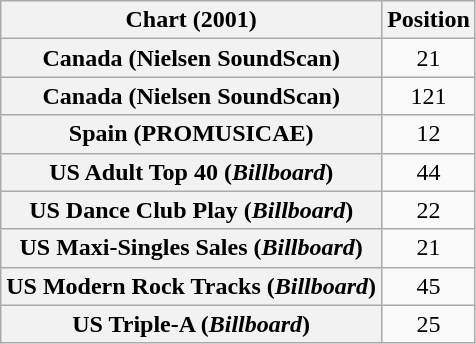<table class="wikitable sortable plainrowheaders" style="text-align:center">
<tr>
<th scope="col">Chart (2001)</th>
<th scope="col">Position</th>
</tr>
<tr>
<th scope="row">Canada (Nielsen SoundScan)</th>
<td>21</td>
</tr>
<tr>
<th scope="row">Canada (Nielsen SoundScan)<br></th>
<td>121</td>
</tr>
<tr>
<th scope="row">Spain (PROMUSICAE)</th>
<td>12</td>
</tr>
<tr>
<th scope="row">US Adult Top 40 (<em>Billboard</em>)</th>
<td>44</td>
</tr>
<tr>
<th scope="row">US Dance Club Play (<em>Billboard</em>)</th>
<td>22</td>
</tr>
<tr>
<th scope="row">US Maxi-Singles Sales (<em>Billboard</em>)</th>
<td>21</td>
</tr>
<tr>
<th scope="row">US Modern Rock Tracks (<em>Billboard</em>)</th>
<td>45</td>
</tr>
<tr>
<th scope="row">US Triple-A (<em>Billboard</em>)</th>
<td>25</td>
</tr>
</table>
